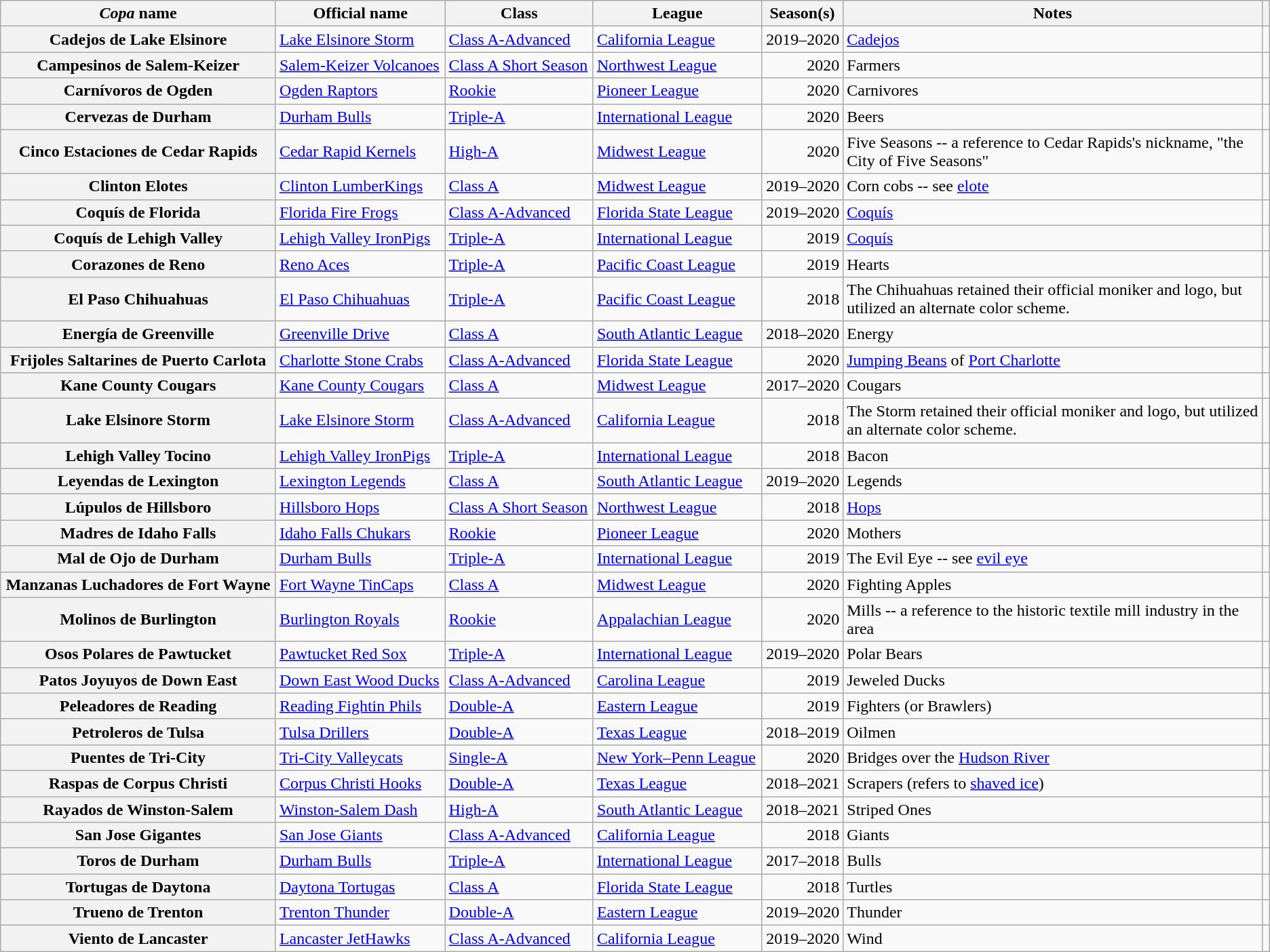<table class="wikitable sortable plainrowheaders" style="text-align:left">
<tr>
<th scope="col"><em>Copa</em> name</th>
<th scope="col">Official name</th>
<th scope="col">Class</th>
<th scope="col">League</th>
<th scope="col">Season(s)</th>
<th class="unsortable" style="width: 33%;">Notes</th>
<th class="unsortable"></th>
</tr>
<tr>
<th scope="row">Cadejos de Lake Elsinore</th>
<td><a href='#'>Lake Elsinore Storm</a></td>
<td><a href='#'>Class A-Advanced</a></td>
<td><a href='#'>California League</a></td>
<td style=text-align:right>2019–2020</td>
<td><a href='#'>Cadejos</a></td>
<td style=text-align:center></td>
</tr>
<tr>
<th scope="row">Campesinos de Salem-Keizer</th>
<td><a href='#'>Salem-Keizer Volcanoes</a></td>
<td><a href='#'>Class A Short Season</a></td>
<td><a href='#'>Northwest League</a></td>
<td style=text-align:right>2020</td>
<td>Farmers</td>
<td style=text-align:center></td>
</tr>
<tr>
<th scope="row">Carnívoros de Ogden</th>
<td><a href='#'>Ogden Raptors</a></td>
<td><a href='#'>Rookie</a></td>
<td><a href='#'>Pioneer League</a></td>
<td style=text-align:right>2020</td>
<td>Carnivores</td>
<td style=text-align:center></td>
</tr>
<tr>
<th scope="row">Cervezas de Durham</th>
<td><a href='#'>Durham Bulls</a></td>
<td><a href='#'>Triple-A</a></td>
<td><a href='#'>International League</a></td>
<td style=text-align:right>2020</td>
<td>Beers</td>
<td style=text-align:center></td>
</tr>
<tr>
<th scope="row">Cinco Estaciones de Cedar Rapids</th>
<td><a href='#'>Cedar Rapid Kernels</a></td>
<td><a href='#'>High-A</a></td>
<td><a href='#'>Midwest League</a></td>
<td style=text-align:right>2020</td>
<td>Five Seasons -- a reference to Cedar Rapids's nickname, "the City of Five Seasons"</td>
<td style=text-align:center></td>
</tr>
<tr>
<th scope="row">Clinton Elotes</th>
<td><a href='#'>Clinton LumberKings</a></td>
<td><a href='#'>Class A</a></td>
<td><a href='#'>Midwest League</a></td>
<td style=text-align:right>2019–2020</td>
<td>Corn cobs -- see <a href='#'>elote</a></td>
<td style=text-align:center></td>
</tr>
<tr>
<th scope="row">Coquís de Florida</th>
<td><a href='#'>Florida Fire Frogs</a></td>
<td><a href='#'>Class A-Advanced</a></td>
<td><a href='#'>Florida State League</a></td>
<td style=text-align:right>2019–2020</td>
<td><a href='#'>Coquís</a></td>
<td style=text-align:center></td>
</tr>
<tr>
<th scope="row">Coquís de Lehigh Valley</th>
<td><a href='#'>Lehigh Valley IronPigs</a></td>
<td><a href='#'>Triple-A</a></td>
<td><a href='#'>International League</a></td>
<td style=text-align:right>2019</td>
<td><a href='#'>Coquís</a></td>
<td style=text-align:center></td>
</tr>
<tr>
<th scope="row">Corazones de Reno</th>
<td><a href='#'>Reno Aces</a></td>
<td><a href='#'>Triple-A</a></td>
<td><a href='#'>Pacific Coast League</a></td>
<td style=text-align:right>2019</td>
<td>Hearts</td>
<td style=text-align:center></td>
</tr>
<tr>
<th scope="row">El Paso Chihuahuas</th>
<td><a href='#'>El Paso Chihuahuas</a></td>
<td><a href='#'>Triple-A</a></td>
<td><a href='#'>Pacific Coast League</a></td>
<td style=text-align:right>2018</td>
<td>The Chihuahuas retained their official moniker and logo, but utilized an alternate color scheme.</td>
<td style=text-align:center></td>
</tr>
<tr>
<th scope="row">Energía de Greenville</th>
<td><a href='#'>Greenville Drive</a></td>
<td><a href='#'>Class A</a></td>
<td><a href='#'>South Atlantic League</a></td>
<td style=text-align:right>2018–2020</td>
<td>Energy</td>
<td style=text-align:center></td>
</tr>
<tr>
<th scope="row">Frijoles Saltarines de Puerto Carlota</th>
<td><a href='#'>Charlotte Stone Crabs</a></td>
<td><a href='#'>Class A-Advanced</a></td>
<td><a href='#'>Florida State League</a></td>
<td style=text-align:right>2020</td>
<td><a href='#'>Jumping Beans</a> of <a href='#'>Port Charlotte</a></td>
<td style=text-align:center></td>
</tr>
<tr>
<th scope="row">Kane County Cougars</th>
<td><a href='#'>Kane County Cougars</a></td>
<td><a href='#'>Class A</a></td>
<td><a href='#'>Midwest League</a></td>
<td style=text-align:right>2017–2020</td>
<td>Cougars</td>
<td style=text-align:center></td>
</tr>
<tr>
<th scope="row">Lake Elsinore Storm</th>
<td><a href='#'>Lake Elsinore Storm</a></td>
<td><a href='#'>Class A-Advanced</a></td>
<td><a href='#'>California League</a></td>
<td style=text-align:right>2018</td>
<td>The Storm retained their official moniker and logo, but utilized an alternate color scheme.</td>
<td style=text-align:center></td>
</tr>
<tr>
<th scope="row">Lehigh Valley Tocino</th>
<td><a href='#'>Lehigh Valley IronPigs</a></td>
<td><a href='#'>Triple-A</a></td>
<td><a href='#'>International League</a></td>
<td style=text-align:right>2018</td>
<td>Bacon</td>
<td style=text-align:center></td>
</tr>
<tr>
<th scope="row">Leyendas de Lexington</th>
<td><a href='#'>Lexington Legends</a></td>
<td><a href='#'>Class A</a></td>
<td><a href='#'>South Atlantic League</a></td>
<td style=text-align:right>2019–2020</td>
<td>Legends</td>
<td style=text-align:center></td>
</tr>
<tr>
<th scope="row">Lúpulos de Hillsboro</th>
<td><a href='#'>Hillsboro Hops</a></td>
<td><a href='#'>Class A Short Season</a></td>
<td><a href='#'>Northwest League</a></td>
<td style=text-align:right>2018</td>
<td><a href='#'>Hops</a></td>
<td style=text-align:center></td>
</tr>
<tr>
<th scope="row">Madres de Idaho Falls</th>
<td><a href='#'>Idaho Falls Chukars</a></td>
<td><a href='#'>Rookie</a></td>
<td><a href='#'>Pioneer League</a></td>
<td style=text-align:right>2020</td>
<td>Mothers</td>
<td style=text-align:center></td>
</tr>
<tr>
<th scope="row">Mal de Ojo de Durham</th>
<td><a href='#'>Durham Bulls</a></td>
<td><a href='#'>Triple-A</a></td>
<td><a href='#'>International League</a></td>
<td style=text-align:right>2019</td>
<td>The Evil Eye -- see <a href='#'>evil eye</a></td>
<td style=text-align:center></td>
</tr>
<tr>
<th scope="row">Manzanas Luchadores de Fort Wayne</th>
<td><a href='#'>Fort Wayne TinCaps</a></td>
<td><a href='#'>Class A</a></td>
<td><a href='#'>Midwest League</a></td>
<td style=text-align:right>2020</td>
<td>Fighting Apples</td>
<td style=text-align:center></td>
</tr>
<tr>
<th scope="row">Molinos de Burlington</th>
<td><a href='#'>Burlington Royals</a></td>
<td><a href='#'>Rookie</a></td>
<td><a href='#'>Appalachian League</a></td>
<td style=text-align:right>2020</td>
<td>Mills -- a reference to the historic textile mill industry in the area</td>
<td style=text-align:center></td>
</tr>
<tr>
<th scope="row">Osos Polares de Pawtucket</th>
<td><a href='#'>Pawtucket Red Sox</a></td>
<td><a href='#'>Triple-A</a></td>
<td><a href='#'>International League</a></td>
<td style=text-align:right>2019–2020</td>
<td>Polar Bears</td>
<td style=text-align:center></td>
</tr>
<tr>
<th scope="row">Patos Joyuyos de Down East</th>
<td><a href='#'>Down East Wood Ducks</a></td>
<td><a href='#'>Class A-Advanced</a></td>
<td><a href='#'>Carolina League</a></td>
<td style=text-align:right>2019</td>
<td>Jeweled Ducks</td>
<td style=text-align:center></td>
</tr>
<tr>
<th scope="row">Peleadores de Reading</th>
<td><a href='#'>Reading Fightin Phils</a></td>
<td><a href='#'>Double-A</a></td>
<td><a href='#'>Eastern League</a></td>
<td style=text-align:right>2019</td>
<td>Fighters (or Brawlers)</td>
<td style=text-align:center></td>
</tr>
<tr>
<th scope="row">Petroleros de Tulsa</th>
<td><a href='#'>Tulsa Drillers</a></td>
<td><a href='#'>Double-A</a></td>
<td><a href='#'>Texas League</a></td>
<td style=text-align:right>2018–2019</td>
<td>Oilmen</td>
<td style=text-align:center></td>
</tr>
<tr>
<th scope="row">Puentes de Tri-City</th>
<td><a href='#'>Tri-City Valleycats</a></td>
<td><a href='#'>Single-A</a></td>
<td><a href='#'>New York–Penn League</a></td>
<td style=text-align:right>2020</td>
<td>Bridges over the <a href='#'>Hudson River</a></td>
<td style=text-align:center></td>
</tr>
<tr>
<th scope="row">Raspas de Corpus Christi</th>
<td><a href='#'>Corpus Christi Hooks</a></td>
<td><a href='#'>Double-A</a></td>
<td><a href='#'>Texas League</a></td>
<td style=text-align:right>2018–2021</td>
<td>Scrapers (refers to <a href='#'>shaved ice</a>)</td>
<td style=text-align:center></td>
</tr>
<tr>
<th scope="row">Rayados de Winston-Salem</th>
<td><a href='#'>Winston-Salem Dash</a></td>
<td><a href='#'>High-A</a></td>
<td><a href='#'>South Atlantic League</a></td>
<td style=text-align:right>2018–2021</td>
<td>Striped Ones</td>
<td style=text-align:center></td>
</tr>
<tr>
<th scope="row">San Jose Gigantes</th>
<td><a href='#'>San Jose Giants</a></td>
<td><a href='#'>Class A-Advanced</a></td>
<td><a href='#'>California League</a></td>
<td style=text-align:right>2018</td>
<td>Giants</td>
<td style=text-align:center></td>
</tr>
<tr>
<th scope="row">Toros de Durham</th>
<td><a href='#'>Durham Bulls</a></td>
<td><a href='#'>Triple-A</a></td>
<td><a href='#'>International League</a></td>
<td style=text-align:right>2017–2018</td>
<td>Bulls</td>
<td style=text-align:center></td>
</tr>
<tr>
<th scope="row">Tortugas de Daytona</th>
<td><a href='#'>Daytona Tortugas</a></td>
<td><a href='#'>Class A</a></td>
<td><a href='#'>Florida State League</a></td>
<td style=text-align:right>2018</td>
<td>Turtles</td>
<td style=text-align:center></td>
</tr>
<tr>
<th scope="row">Trueno de Trenton</th>
<td><a href='#'>Trenton Thunder</a></td>
<td><a href='#'>Double-A</a></td>
<td><a href='#'>Eastern League</a></td>
<td style=text-align:right>2019–2020</td>
<td>Thunder</td>
<td style=text-align:center></td>
</tr>
<tr>
<th scope="row">Viento de Lancaster</th>
<td><a href='#'>Lancaster JetHawks</a></td>
<td><a href='#'>Class A-Advanced</a></td>
<td><a href='#'>California League</a></td>
<td style=text-align:right>2019–2020</td>
<td>Wind</td>
<td style=text-align:center></td>
</tr>
</table>
